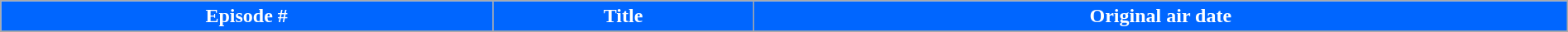<table class="wikitable plainrowheaders" style="width: 100%; margin-right: 0;">
<tr>
<th style="background: #0066ff; color: #ffffff;">Episode #</th>
<th style="background: #0066ff; color: #ffffff;">Title</th>
<th style="background: #0066ff; color: #ffffff;">Original air date</th>
</tr>
<tr>
</tr>
</table>
